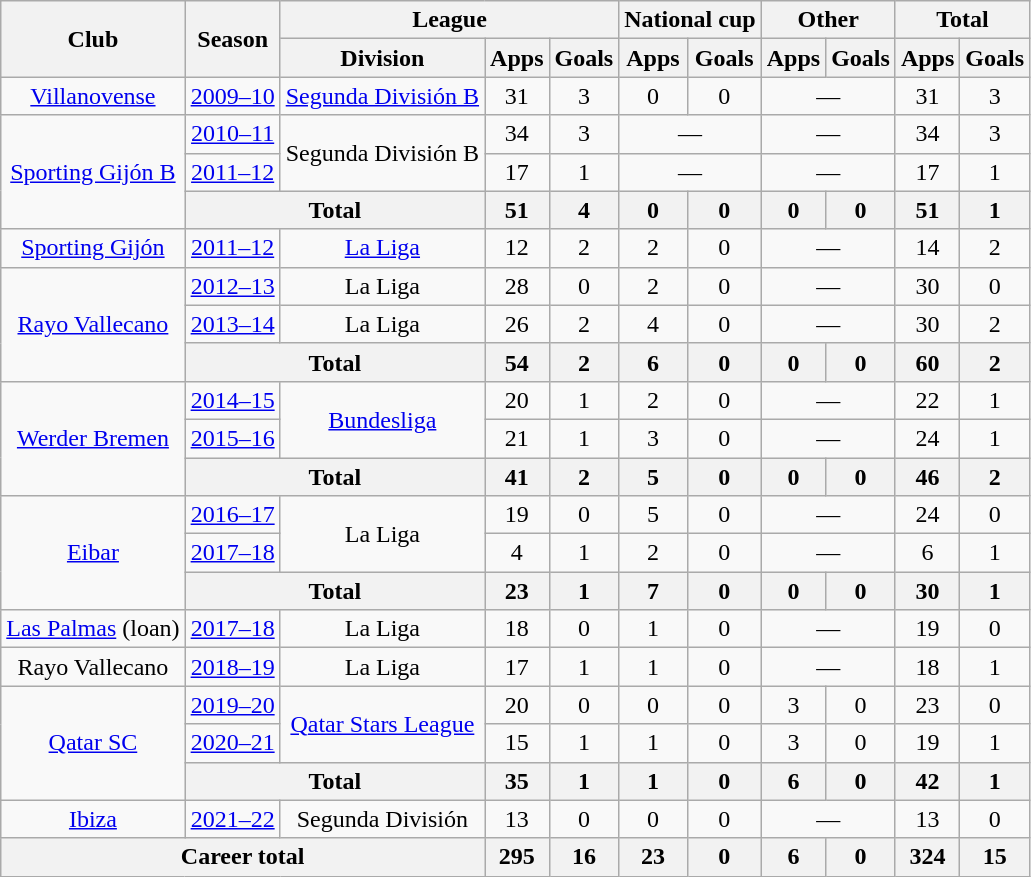<table class="wikitable" style="text-align:center">
<tr>
<th rowspan="2">Club</th>
<th rowspan="2">Season</th>
<th colspan="3">League</th>
<th colspan="2">National cup</th>
<th colspan="2">Other</th>
<th colspan="2">Total</th>
</tr>
<tr>
<th>Division</th>
<th>Apps</th>
<th>Goals</th>
<th>Apps</th>
<th>Goals</th>
<th>Apps</th>
<th>Goals</th>
<th>Apps</th>
<th>Goals</th>
</tr>
<tr>
<td><a href='#'>Villanovense</a></td>
<td><a href='#'>2009–10</a></td>
<td><a href='#'>Segunda División B</a></td>
<td>31</td>
<td>3</td>
<td>0</td>
<td>0</td>
<td colspan="2">—</td>
<td>31</td>
<td>3</td>
</tr>
<tr>
<td rowspan="3"><a href='#'>Sporting Gijón B</a></td>
<td><a href='#'>2010–11</a></td>
<td rowspan="2">Segunda División B</td>
<td>34</td>
<td>3</td>
<td colspan="2">—</td>
<td colspan="2">—</td>
<td>34</td>
<td>3</td>
</tr>
<tr>
<td><a href='#'>2011–12</a></td>
<td>17</td>
<td>1</td>
<td colspan="2">—</td>
<td colspan="2">—</td>
<td>17</td>
<td>1</td>
</tr>
<tr>
<th colspan="2">Total</th>
<th>51</th>
<th>4</th>
<th>0</th>
<th>0</th>
<th>0</th>
<th>0</th>
<th>51</th>
<th>1</th>
</tr>
<tr>
<td><a href='#'>Sporting Gijón</a></td>
<td><a href='#'>2011–12</a></td>
<td><a href='#'>La Liga</a></td>
<td>12</td>
<td>2</td>
<td>2</td>
<td>0</td>
<td colspan="2">—</td>
<td>14</td>
<td>2</td>
</tr>
<tr>
<td rowspan="3"><a href='#'>Rayo Vallecano</a></td>
<td><a href='#'>2012–13</a></td>
<td>La Liga</td>
<td>28</td>
<td>0</td>
<td>2</td>
<td>0</td>
<td colspan="2">—</td>
<td>30</td>
<td>0</td>
</tr>
<tr>
<td><a href='#'>2013–14</a></td>
<td>La Liga</td>
<td>26</td>
<td>2</td>
<td>4</td>
<td>0</td>
<td colspan="2">—</td>
<td>30</td>
<td>2</td>
</tr>
<tr>
<th colspan="2">Total</th>
<th>54</th>
<th>2</th>
<th>6</th>
<th>0</th>
<th>0</th>
<th>0</th>
<th>60</th>
<th>2</th>
</tr>
<tr>
<td rowspan="3"><a href='#'>Werder Bremen</a></td>
<td><a href='#'>2014–15</a></td>
<td rowspan="2"><a href='#'>Bundesliga</a></td>
<td>20</td>
<td>1</td>
<td>2</td>
<td>0</td>
<td colspan="2">—</td>
<td>22</td>
<td>1</td>
</tr>
<tr>
<td><a href='#'>2015–16</a></td>
<td>21</td>
<td>1</td>
<td>3</td>
<td>0</td>
<td colspan="2">—</td>
<td>24</td>
<td>1</td>
</tr>
<tr>
<th colspan="2">Total</th>
<th>41</th>
<th>2</th>
<th>5</th>
<th>0</th>
<th>0</th>
<th>0</th>
<th>46</th>
<th>2</th>
</tr>
<tr>
<td rowspan="3"><a href='#'>Eibar</a></td>
<td><a href='#'>2016–17</a></td>
<td rowspan="2">La Liga</td>
<td>19</td>
<td>0</td>
<td>5</td>
<td>0</td>
<td colspan="2">—</td>
<td>24</td>
<td>0</td>
</tr>
<tr>
<td><a href='#'>2017–18</a></td>
<td>4</td>
<td>1</td>
<td>2</td>
<td>0</td>
<td colspan="2">—</td>
<td>6</td>
<td>1</td>
</tr>
<tr>
<th colspan="2">Total</th>
<th>23</th>
<th>1</th>
<th>7</th>
<th>0</th>
<th>0</th>
<th>0</th>
<th>30</th>
<th>1</th>
</tr>
<tr>
<td><a href='#'>Las Palmas</a> (loan)</td>
<td><a href='#'>2017–18</a></td>
<td>La Liga</td>
<td>18</td>
<td>0</td>
<td>1</td>
<td>0</td>
<td colspan="2">—</td>
<td>19</td>
<td>0</td>
</tr>
<tr>
<td>Rayo Vallecano</td>
<td><a href='#'>2018–19</a></td>
<td>La Liga</td>
<td>17</td>
<td>1</td>
<td>1</td>
<td>0</td>
<td colspan="2">—</td>
<td>18</td>
<td>1</td>
</tr>
<tr>
<td rowspan="3"><a href='#'>Qatar SC</a></td>
<td><a href='#'>2019–20</a></td>
<td rowspan="2"><a href='#'>Qatar Stars League</a></td>
<td>20</td>
<td>0</td>
<td>0</td>
<td>0</td>
<td>3</td>
<td>0</td>
<td>23</td>
<td>0</td>
</tr>
<tr>
<td><a href='#'>2020–21</a></td>
<td>15</td>
<td>1</td>
<td>1</td>
<td>0</td>
<td>3</td>
<td>0</td>
<td>19</td>
<td>1</td>
</tr>
<tr>
<th colspan="2">Total</th>
<th>35</th>
<th>1</th>
<th>1</th>
<th>0</th>
<th>6</th>
<th>0</th>
<th>42</th>
<th>1</th>
</tr>
<tr>
<td><a href='#'>Ibiza</a></td>
<td><a href='#'>2021–22</a></td>
<td>Segunda División</td>
<td>13</td>
<td>0</td>
<td>0</td>
<td>0</td>
<td colspan="2">—</td>
<td>13</td>
<td>0</td>
</tr>
<tr>
<th colspan="3">Career total</th>
<th>295</th>
<th>16</th>
<th>23</th>
<th>0</th>
<th>6</th>
<th>0</th>
<th>324</th>
<th>15</th>
</tr>
</table>
